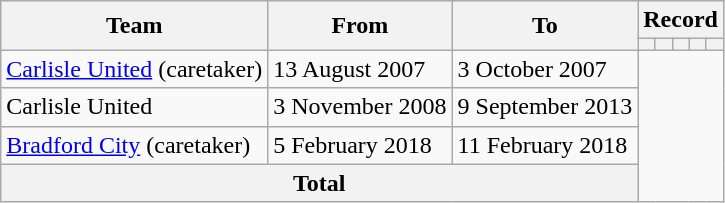<table class=wikitable style="text-align: center">
<tr>
<th rowspan=2>Team</th>
<th rowspan=2>From</th>
<th rowspan=2>To</th>
<th colspan=5>Record</th>
</tr>
<tr>
<th></th>
<th></th>
<th></th>
<th></th>
<th></th>
</tr>
<tr>
<td align=left><a href='#'>Carlisle United</a> (caretaker)</td>
<td align=left>13 August 2007</td>
<td align=left>3 October 2007<br></td>
</tr>
<tr>
<td align=left>Carlisle United</td>
<td align=left>3 November 2008</td>
<td align=left>9 September 2013<br></td>
</tr>
<tr>
<td align=left><a href='#'>Bradford City</a> (caretaker)</td>
<td align=left>5 February 2018</td>
<td align=left>11 February 2018<br></td>
</tr>
<tr>
<th colspan=3>Total<br></th>
</tr>
</table>
